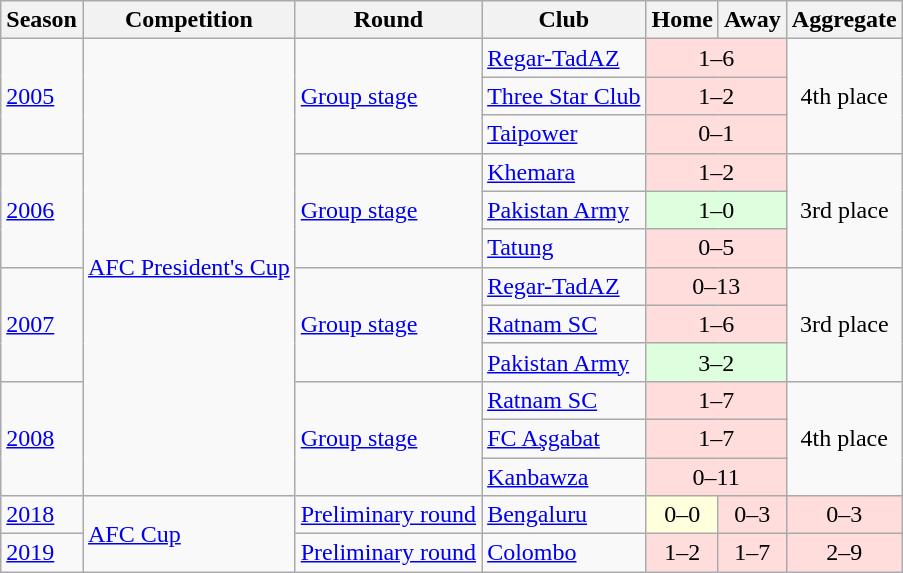<table class="wikitable">
<tr>
<th>Season</th>
<th>Competition</th>
<th>Round</th>
<th>Club</th>
<th>Home</th>
<th>Away</th>
<th>Aggregate</th>
</tr>
<tr>
<td rowspan="3"><a href='#'>2005</a></td>
<td rowspan="12"><a href='#'>AFC President's Cup</a></td>
<td rowspan="3"><a href='#'>Group stage</a></td>
<td> <a href='#'>Regar-TadAZ</a></td>
<td align="center" colspan="2" style="background:#fdd;">1–6</td>
<td rowspan="3" align="center">4th place</td>
</tr>
<tr>
<td> <a href='#'>Three Star Club</a></td>
<td align="center" colspan="2" style="background:#fdd;">1–2</td>
</tr>
<tr>
<td> <a href='#'>Taipower</a></td>
<td align="center" colspan="2" style="background:#fdd;">0–1</td>
</tr>
<tr>
<td rowspan="3"><a href='#'>2006</a></td>
<td rowspan="3"><a href='#'>Group stage</a></td>
<td> <a href='#'>Khemara</a></td>
<td align="center" colspan="2" style="background:#fdd;">1–2</td>
<td rowspan="3" align="center">3rd place</td>
</tr>
<tr>
<td> <a href='#'>Pakistan Army</a></td>
<td align="center" colspan="2" style="background:#dfd;">1–0</td>
</tr>
<tr>
<td> <a href='#'>Tatung</a></td>
<td align="center" colspan="2" style="background:#fdd;">0–5</td>
</tr>
<tr>
<td rowspan="3"><a href='#'>2007</a></td>
<td rowspan="3"><a href='#'>Group stage</a></td>
<td> <a href='#'>Regar-TadAZ</a></td>
<td align="center" colspan="2" style="background:#fdd;">0–13</td>
<td rowspan="3" align="center">3rd place</td>
</tr>
<tr>
<td> <a href='#'>Ratnam SC</a></td>
<td align="center" colspan="2" style="background:#fdd;">1–6</td>
</tr>
<tr>
<td> <a href='#'>Pakistan Army</a></td>
<td align="center" colspan="2" style="background:#dfd;">3–2</td>
</tr>
<tr>
<td rowspan="3"><a href='#'>2008</a></td>
<td rowspan="3"><a href='#'>Group stage</a></td>
<td> <a href='#'>Ratnam SC</a></td>
<td align="center" colspan="2" style="background:#fdd;">1–7</td>
<td rowspan="3" align="center">4th place</td>
</tr>
<tr>
<td> <a href='#'>FC Aşgabat</a></td>
<td align="center" colspan="2" style="background:#fdd;">1–7</td>
</tr>
<tr>
<td> <a href='#'>Kanbawza</a></td>
<td align="center" colspan="2" style="background:#fdd;">0–11</td>
</tr>
<tr>
<td><a href='#'>2018</a></td>
<td rowspan=2><a href='#'>AFC Cup</a></td>
<td><a href='#'>Preliminary round</a></td>
<td> <a href='#'>Bengaluru</a></td>
<td style="background:#ffd;" align=center>0–0</td>
<td style="background:#fdd;" align=center>0–3</td>
<td style="background:#fdd;" align="center">0–3</td>
</tr>
<tr>
<td><a href='#'>2019</a></td>
<td><a href='#'>Preliminary round</a></td>
<td> <a href='#'>Colombo</a></td>
<td style="background:#fdd;" align=center>1–2</td>
<td style="background:#fdd;" align=center>1–7</td>
<td style="background:#fdd;" align="center">2–9</td>
</tr>
</table>
